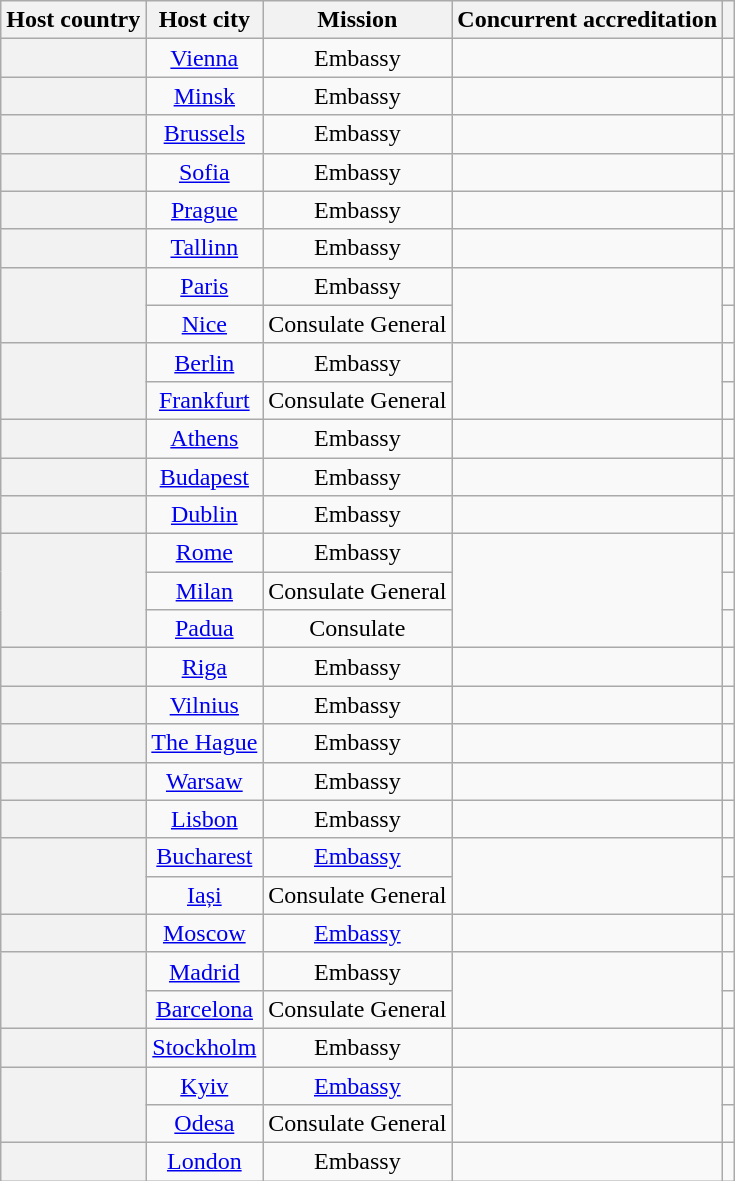<table class="wikitable plainrowheaders" style="text-align:center;">
<tr>
<th scope="col">Host country</th>
<th scope="col">Host city</th>
<th scope="col">Mission</th>
<th scope="col">Concurrent accreditation</th>
<th scope="col"></th>
</tr>
<tr>
<th scope="row"></th>
<td><a href='#'>Vienna</a></td>
<td>Embassy</td>
<td></td>
<td></td>
</tr>
<tr>
<th scope="row"></th>
<td><a href='#'>Minsk</a></td>
<td>Embassy</td>
<td></td>
<td></td>
</tr>
<tr>
<th scope="row"></th>
<td><a href='#'>Brussels</a></td>
<td>Embassy</td>
<td></td>
<td></td>
</tr>
<tr>
<th scope="row"></th>
<td><a href='#'>Sofia</a></td>
<td>Embassy</td>
<td></td>
<td></td>
</tr>
<tr>
<th scope="row"></th>
<td><a href='#'>Prague</a></td>
<td>Embassy</td>
<td></td>
<td></td>
</tr>
<tr>
<th scope="row"></th>
<td><a href='#'>Tallinn</a></td>
<td>Embassy</td>
<td></td>
<td></td>
</tr>
<tr>
<th scope="row" rowspan="2"></th>
<td><a href='#'>Paris</a></td>
<td>Embassy</td>
<td rowspan="2"></td>
<td></td>
</tr>
<tr>
<td><a href='#'>Nice</a></td>
<td>Consulate General</td>
<td></td>
</tr>
<tr>
<th scope="row" rowspan="2"></th>
<td><a href='#'>Berlin</a></td>
<td>Embassy</td>
<td rowspan="2"></td>
<td></td>
</tr>
<tr>
<td><a href='#'>Frankfurt</a></td>
<td>Consulate General</td>
<td></td>
</tr>
<tr>
<th scope="row"></th>
<td><a href='#'>Athens</a></td>
<td>Embassy</td>
<td></td>
<td></td>
</tr>
<tr>
<th scope="row"></th>
<td><a href='#'>Budapest</a></td>
<td>Embassy</td>
<td></td>
<td></td>
</tr>
<tr>
<th scope="row"></th>
<td><a href='#'>Dublin</a></td>
<td>Embassy</td>
<td></td>
<td></td>
</tr>
<tr>
<th scope="row" rowspan="3"></th>
<td><a href='#'>Rome</a></td>
<td>Embassy</td>
<td rowspan="3"></td>
<td></td>
</tr>
<tr>
<td><a href='#'>Milan</a></td>
<td>Consulate General</td>
<td></td>
</tr>
<tr>
<td><a href='#'>Padua</a></td>
<td>Consulate</td>
<td></td>
</tr>
<tr>
<th scope="row"></th>
<td><a href='#'>Riga</a></td>
<td>Embassy</td>
<td></td>
<td></td>
</tr>
<tr>
<th scope="row"></th>
<td><a href='#'>Vilnius</a></td>
<td>Embassy</td>
<td></td>
<td></td>
</tr>
<tr>
<th scope="row"></th>
<td><a href='#'>The Hague</a></td>
<td>Embassy</td>
<td></td>
<td></td>
</tr>
<tr>
<th scope="row"></th>
<td><a href='#'>Warsaw</a></td>
<td>Embassy</td>
<td></td>
<td></td>
</tr>
<tr>
<th scope="row"></th>
<td><a href='#'>Lisbon</a></td>
<td>Embassy</td>
<td></td>
<td></td>
</tr>
<tr>
<th scope="row" rowspan="2"></th>
<td><a href='#'>Bucharest</a></td>
<td><a href='#'>Embassy</a></td>
<td rowspan="2"></td>
<td></td>
</tr>
<tr>
<td><a href='#'>Iași</a></td>
<td>Consulate General</td>
<td></td>
</tr>
<tr>
<th scope="row"></th>
<td><a href='#'>Moscow</a></td>
<td><a href='#'>Embassy</a></td>
<td></td>
<td></td>
</tr>
<tr>
<th scope="row" rowspan="2"></th>
<td><a href='#'>Madrid</a></td>
<td>Embassy</td>
<td rowspan="2"></td>
<td></td>
</tr>
<tr>
<td><a href='#'>Barcelona</a></td>
<td>Consulate General</td>
<td></td>
</tr>
<tr>
<th scope="row"></th>
<td><a href='#'>Stockholm</a></td>
<td>Embassy</td>
<td></td>
<td></td>
</tr>
<tr>
<th scope="row" rowspan="2"></th>
<td><a href='#'>Kyiv</a></td>
<td><a href='#'>Embassy</a></td>
<td rowspan="2"></td>
<td></td>
</tr>
<tr>
<td><a href='#'>Odesa</a></td>
<td>Consulate General</td>
<td></td>
</tr>
<tr>
<th scope="row"></th>
<td><a href='#'>London</a></td>
<td>Embassy</td>
<td></td>
<td></td>
</tr>
</table>
